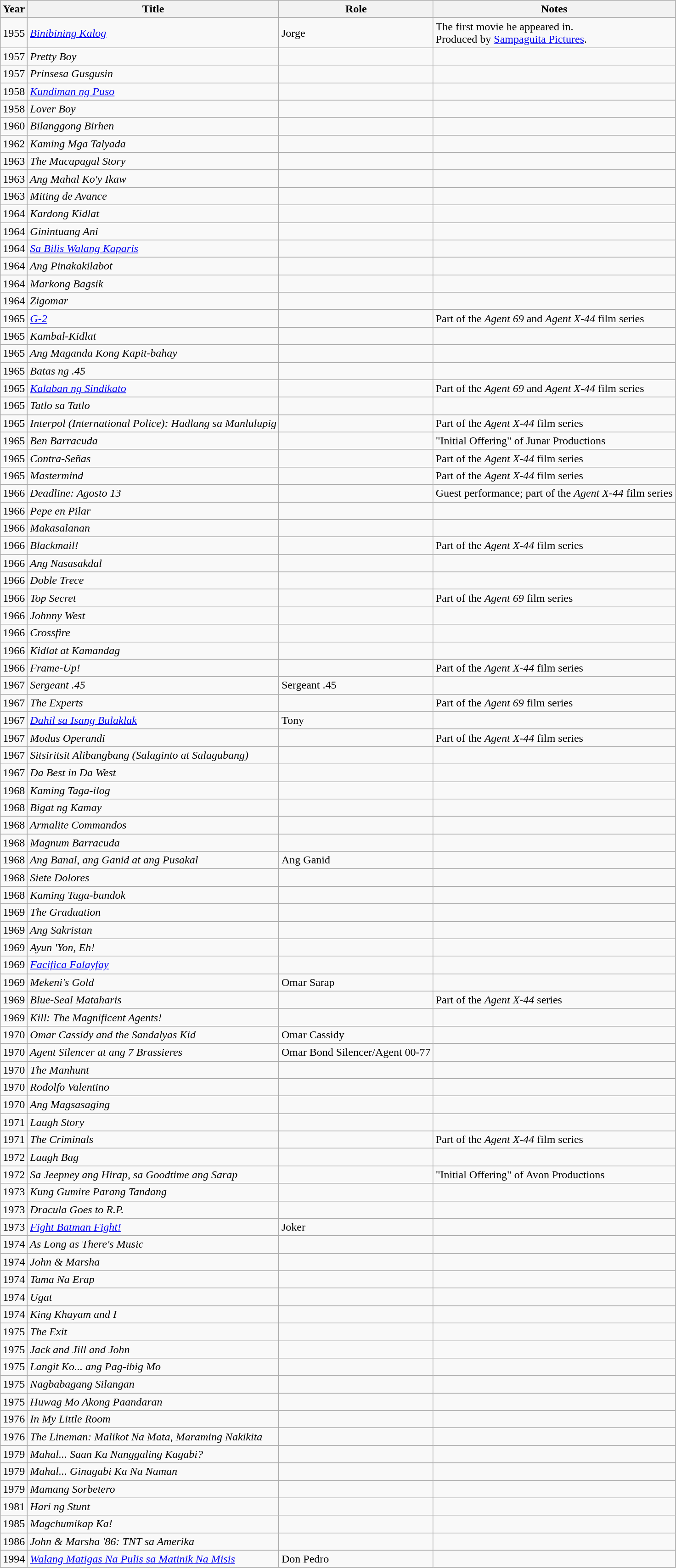<table class="wikitable sortable">
<tr>
<th>Year</th>
<th>Title</th>
<th>Role</th>
<th class="unsortable">Notes</th>
</tr>
<tr>
<td>1955</td>
<td><em><a href='#'>Binibining Kalog</a></em></td>
<td>Jorge</td>
<td>The first movie he appeared in.<br>Produced by <a href='#'>Sampaguita Pictures</a>.</td>
</tr>
<tr>
<td>1957</td>
<td><em>Pretty Boy</em></td>
<td></td>
<td></td>
</tr>
<tr>
<td>1957</td>
<td><em>Prinsesa Gusgusin</em></td>
<td></td>
<td></td>
</tr>
<tr>
<td>1958</td>
<td><em><a href='#'>Kundiman ng Puso</a></em></td>
<td></td>
<td></td>
</tr>
<tr>
<td>1958</td>
<td><em>Lover Boy</em></td>
<td></td>
<td></td>
</tr>
<tr>
<td>1960</td>
<td><em>Bilanggong Birhen</em></td>
<td></td>
<td></td>
</tr>
<tr>
<td>1962</td>
<td><em>Kaming Mga Talyada</em></td>
<td></td>
<td></td>
</tr>
<tr>
<td>1963</td>
<td><em>The Macapagal Story</em></td>
<td></td>
<td></td>
</tr>
<tr>
<td>1963</td>
<td><em>Ang Mahal Ko'y Ikaw</em></td>
<td></td>
<td></td>
</tr>
<tr>
<td>1963</td>
<td><em>Miting de Avance</em></td>
<td></td>
<td></td>
</tr>
<tr>
<td>1964</td>
<td><em>Kardong Kidlat</em></td>
<td></td>
<td></td>
</tr>
<tr>
<td>1964</td>
<td><em>Ginintuang Ani</em></td>
<td></td>
<td></td>
</tr>
<tr>
<td>1964</td>
<td><em><a href='#'>Sa Bilis Walang Kaparis</a></em></td>
<td></td>
<td></td>
</tr>
<tr>
<td>1964</td>
<td><em>Ang Pinakakilabot</em></td>
<td></td>
<td></td>
</tr>
<tr>
<td>1964</td>
<td><em>Markong Bagsik</em></td>
<td></td>
<td></td>
</tr>
<tr>
<td>1964</td>
<td><em>Zigomar</em></td>
<td></td>
<td></td>
</tr>
<tr>
<td>1965</td>
<td><em><a href='#'>G-2</a></em></td>
<td></td>
<td>Part of the <em>Agent 69</em> and <em>Agent X-44</em> film series</td>
</tr>
<tr>
<td>1965</td>
<td><em>Kambal-Kidlat</em></td>
<td></td>
<td></td>
</tr>
<tr>
<td>1965</td>
<td><em>Ang Maganda Kong Kapit-bahay</em></td>
<td></td>
<td></td>
</tr>
<tr>
<td>1965</td>
<td><em>Batas ng .45</em></td>
<td></td>
<td></td>
</tr>
<tr>
<td>1965</td>
<td><em><a href='#'>Kalaban ng Sindikato</a></em></td>
<td></td>
<td>Part of the <em>Agent 69</em> and <em>Agent X-44</em> film series</td>
</tr>
<tr>
<td>1965</td>
<td><em>Tatlo sa Tatlo</em></td>
<td></td>
<td></td>
</tr>
<tr>
<td>1965</td>
<td><em>Interpol (International Police): Hadlang sa Manlulupig</em></td>
<td></td>
<td>Part of the <em>Agent X-44</em> film series</td>
</tr>
<tr>
<td>1965</td>
<td><em>Ben Barracuda</em></td>
<td></td>
<td>"Initial Offering" of Junar Productions</td>
</tr>
<tr>
<td>1965</td>
<td><em>Contra-Señas</em></td>
<td></td>
<td>Part of the <em>Agent X-44</em> film series</td>
</tr>
<tr>
<td>1965</td>
<td><em>Mastermind</em></td>
<td></td>
<td>Part of the <em>Agent X-44</em> film series</td>
</tr>
<tr>
<td>1966</td>
<td><em>Deadline: Agosto 13</em></td>
<td></td>
<td>Guest performance; part of the <em>Agent X-44</em> film series</td>
</tr>
<tr>
<td>1966</td>
<td><em>Pepe en Pilar</em></td>
<td></td>
<td></td>
</tr>
<tr>
<td>1966</td>
<td><em>Makasalanan</em></td>
<td></td>
<td></td>
</tr>
<tr>
<td>1966</td>
<td><em>Blackmail!</em></td>
<td></td>
<td>Part of the <em>Agent X-44</em> film series</td>
</tr>
<tr>
<td>1966</td>
<td><em>Ang Nasasakdal</em></td>
<td></td>
<td></td>
</tr>
<tr>
<td>1966</td>
<td><em>Doble Trece</em></td>
<td></td>
<td></td>
</tr>
<tr>
<td>1966</td>
<td><em>Top Secret</em></td>
<td></td>
<td>Part of the <em>Agent 69</em> film series</td>
</tr>
<tr>
<td>1966</td>
<td><em>Johnny West</em></td>
<td></td>
<td></td>
</tr>
<tr>
<td>1966</td>
<td><em>Crossfire</em></td>
<td></td>
<td></td>
</tr>
<tr>
<td>1966</td>
<td><em>Kidlat at Kamandag</em></td>
<td></td>
<td></td>
</tr>
<tr>
<td>1966</td>
<td><em>Frame-Up!</em></td>
<td></td>
<td>Part of the <em>Agent X-44</em> film series</td>
</tr>
<tr>
<td>1967</td>
<td><em>Sergeant .45</em></td>
<td>Sergeant .45</td>
<td></td>
</tr>
<tr>
<td>1967</td>
<td><em>The Experts</em></td>
<td></td>
<td>Part of the <em>Agent 69</em> film series</td>
</tr>
<tr>
<td>1967</td>
<td><em><a href='#'>Dahil sa Isang Bulaklak</a></em></td>
<td>Tony</td>
<td></td>
</tr>
<tr>
<td>1967</td>
<td><em>Modus Operandi</em></td>
<td></td>
<td>Part of the <em>Agent X-44</em> film series</td>
</tr>
<tr>
<td>1967</td>
<td><em>Sitsiritsit Alibangbang (Salaginto at Salagubang)</em></td>
<td></td>
<td></td>
</tr>
<tr>
<td>1967</td>
<td><em>Da Best in Da West</em></td>
<td></td>
<td></td>
</tr>
<tr>
<td>1968</td>
<td><em>Kaming Taga-ilog</em></td>
<td></td>
<td></td>
</tr>
<tr>
<td>1968</td>
<td><em>Bigat ng Kamay</em></td>
<td></td>
<td></td>
</tr>
<tr>
<td>1968</td>
<td><em>Armalite Commandos</em></td>
<td></td>
<td></td>
</tr>
<tr>
<td>1968</td>
<td><em>Magnum Barracuda</em></td>
<td></td>
<td></td>
</tr>
<tr>
<td>1968</td>
<td><em>Ang Banal, ang Ganid at ang Pusakal</em></td>
<td>Ang Ganid</td>
<td></td>
</tr>
<tr>
<td>1968</td>
<td><em>Siete Dolores</em></td>
<td></td>
<td></td>
</tr>
<tr>
<td>1968</td>
<td><em>Kaming Taga-bundok</em></td>
<td></td>
<td></td>
</tr>
<tr>
<td>1969</td>
<td><em>The Graduation</em></td>
<td></td>
<td></td>
</tr>
<tr>
<td>1969</td>
<td><em>Ang Sakristan</em></td>
<td></td>
<td></td>
</tr>
<tr>
<td>1969</td>
<td><em>Ayun 'Yon, Eh!</em></td>
<td></td>
<td></td>
</tr>
<tr>
<td>1969</td>
<td><em><a href='#'>Facifica Falayfay</a></em></td>
<td></td>
<td></td>
</tr>
<tr>
<td>1969</td>
<td><em>Mekeni's Gold</em></td>
<td>Omar Sarap</td>
<td></td>
</tr>
<tr>
<td>1969</td>
<td><em>Blue-Seal Mataharis</em></td>
<td></td>
<td>Part of the <em>Agent X-44</em> series</td>
</tr>
<tr>
<td>1969</td>
<td><em>Kill: The Magnificent Agents!</em></td>
<td></td>
<td></td>
</tr>
<tr>
<td>1970</td>
<td><em>Omar Cassidy and the Sandalyas Kid</em></td>
<td>Omar Cassidy</td>
<td></td>
</tr>
<tr>
<td>1970</td>
<td><em>Agent Silencer at ang 7 Brassieres</em></td>
<td>Omar Bond Silencer/Agent 00-77</td>
<td></td>
</tr>
<tr>
<td>1970</td>
<td><em>The Manhunt</em></td>
<td></td>
<td></td>
</tr>
<tr>
<td>1970</td>
<td><em>Rodolfo Valentino</em></td>
<td></td>
<td></td>
</tr>
<tr>
<td>1970</td>
<td><em>Ang Magsasaging</em></td>
<td></td>
<td></td>
</tr>
<tr>
<td>1971</td>
<td><em>Laugh Story</em></td>
<td></td>
<td></td>
</tr>
<tr>
<td>1971</td>
<td><em>The Criminals</em></td>
<td></td>
<td>Part of the <em>Agent X-44</em> film series</td>
</tr>
<tr>
<td>1972</td>
<td><em>Laugh Bag</em></td>
<td></td>
<td></td>
</tr>
<tr>
<td>1972</td>
<td><em>Sa Jeepney ang Hirap, sa Goodtime ang Sarap</em></td>
<td></td>
<td>"Initial Offering" of Avon Productions</td>
</tr>
<tr>
<td>1973</td>
<td><em>Kung Gumire Parang Tandang</em></td>
<td></td>
<td></td>
</tr>
<tr>
<td>1973</td>
<td><em>Dracula Goes to R.P.</em></td>
<td></td>
<td></td>
</tr>
<tr>
<td>1973</td>
<td><em><a href='#'>Fight Batman Fight!</a></em></td>
<td>Joker</td>
<td></td>
</tr>
<tr>
<td>1974</td>
<td><em>As Long as There's Music</em></td>
<td></td>
<td></td>
</tr>
<tr>
<td>1974</td>
<td><em>John & Marsha</em></td>
<td></td>
<td></td>
</tr>
<tr>
<td>1974</td>
<td><em>Tama Na Erap</em></td>
<td></td>
<td></td>
</tr>
<tr>
<td>1974</td>
<td><em>Ugat</em></td>
<td></td>
<td></td>
</tr>
<tr>
<td>1974</td>
<td><em>King Khayam and I</em></td>
<td></td>
<td></td>
</tr>
<tr>
<td>1975</td>
<td><em>The Exit</em></td>
<td></td>
<td></td>
</tr>
<tr>
<td>1975</td>
<td><em>Jack and Jill and John</em></td>
<td></td>
<td></td>
</tr>
<tr>
<td>1975</td>
<td><em>Langit Ko... ang Pag-ibig Mo</em></td>
<td></td>
<td></td>
</tr>
<tr>
<td>1975</td>
<td><em>Nagbabagang Silangan</em></td>
<td></td>
<td></td>
</tr>
<tr>
<td>1975</td>
<td><em>Huwag Mo Akong Paandaran</em></td>
<td></td>
<td></td>
</tr>
<tr>
<td>1976</td>
<td><em>In My Little Room</em></td>
<td></td>
<td></td>
</tr>
<tr>
<td>1976</td>
<td><em>The Lineman: Malikot Na Mata, Maraming Nakikita</em></td>
<td></td>
<td></td>
</tr>
<tr>
<td>1979</td>
<td><em>Mahal... Saan Ka Nanggaling Kagabi?</em></td>
<td></td>
<td></td>
</tr>
<tr>
<td>1979</td>
<td><em>Mahal... Ginagabi Ka Na Naman</em></td>
<td></td>
<td></td>
</tr>
<tr>
<td>1979</td>
<td><em>Mamang Sorbetero</em></td>
<td></td>
<td></td>
</tr>
<tr>
<td>1981</td>
<td><em>Hari ng Stunt</em></td>
<td></td>
<td></td>
</tr>
<tr>
<td>1985</td>
<td><em>Magchumikap Ka!</em></td>
<td></td>
<td></td>
</tr>
<tr>
<td>1986</td>
<td><em>John & Marsha '86: TNT sa Amerika</em></td>
<td></td>
<td></td>
</tr>
<tr>
<td>1994</td>
<td><em><a href='#'>Walang Matigas Na Pulis sa Matinik Na Misis</a></em></td>
<td>Don Pedro</td>
<td></td>
</tr>
</table>
